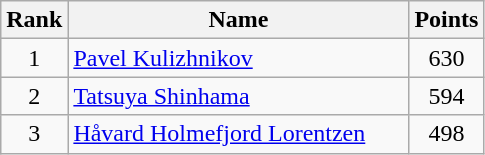<table class="wikitable" border="1" style="text-align:center">
<tr>
<th width=30>Rank</th>
<th width=220>Name</th>
<th width=25>Points</th>
</tr>
<tr>
<td>1</td>
<td align="left"> <a href='#'>Pavel Kulizhnikov</a></td>
<td>630</td>
</tr>
<tr>
<td>2</td>
<td align="left"> <a href='#'>Tatsuya Shinhama</a></td>
<td>594</td>
</tr>
<tr>
<td>3</td>
<td align="left"> <a href='#'>Håvard Holmefjord Lorentzen</a></td>
<td>498</td>
</tr>
</table>
